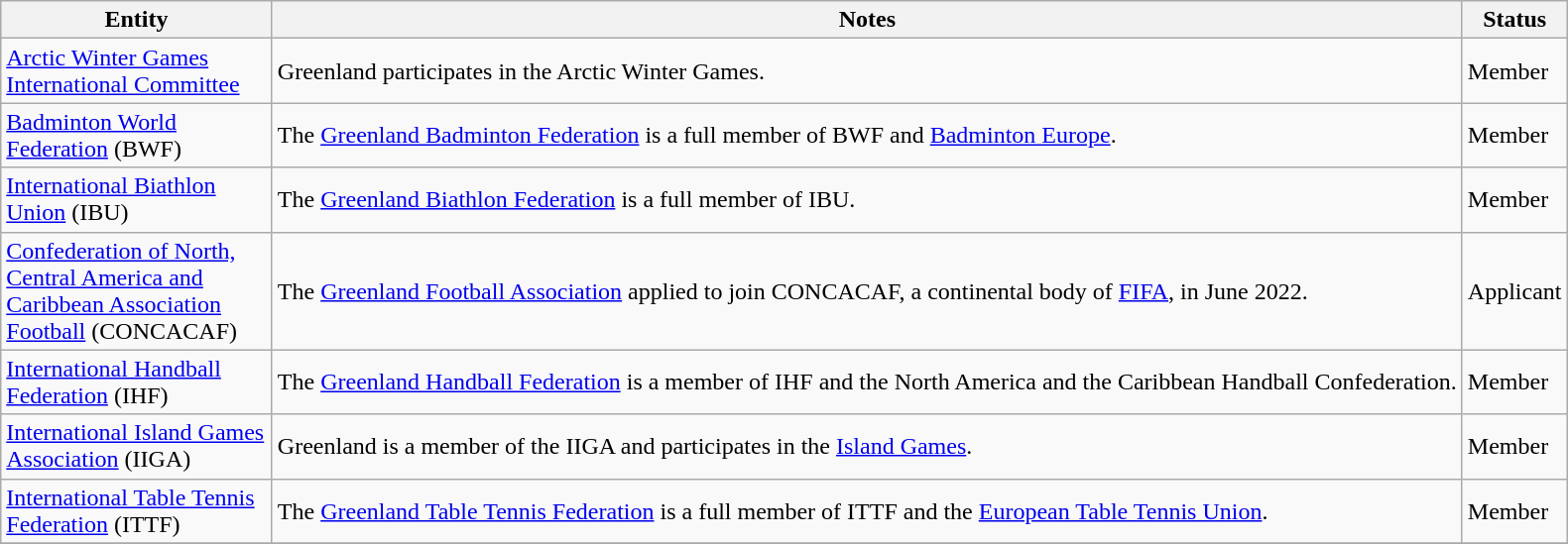<table class="wikitable sortable">
<tr>
<th style="width:175px;">Entity</th>
<th>Notes</th>
<th>Status</th>
</tr>
<tr>
<td><a href='#'>Arctic Winter Games International Committee</a></td>
<td>Greenland participates in the Arctic Winter Games.</td>
<td>Member</td>
</tr>
<tr>
<td><a href='#'>Badminton World Federation</a> (BWF)</td>
<td>The <a href='#'>Greenland Badminton Federation</a> is a full member of BWF and <a href='#'>Badminton Europe</a>.</td>
<td>Member</td>
</tr>
<tr>
<td><a href='#'>International Biathlon Union</a> (IBU)</td>
<td>The <a href='#'>Greenland Biathlon Federation</a> is a full member of IBU.</td>
<td>Member</td>
</tr>
<tr>
<td><a href='#'>Confederation of North, Central America and Caribbean Association Football</a> (CONCACAF)</td>
<td>The <a href='#'>Greenland Football Association</a> applied to join CONCACAF, a continental body of <a href='#'>FIFA</a>, in June 2022.</td>
<td>Applicant</td>
</tr>
<tr>
<td><a href='#'>International Handball Federation</a> (IHF)</td>
<td>The <a href='#'>Greenland Handball Federation</a> is a  member of IHF and the North America and the Caribbean Handball Confederation.</td>
<td>Member</td>
</tr>
<tr>
<td><a href='#'>International Island Games Association</a> (IIGA)</td>
<td>Greenland is a member of the IIGA and participates in the <a href='#'>Island Games</a>.</td>
<td>Member</td>
</tr>
<tr>
<td><a href='#'>International Table Tennis Federation</a> (ITTF)</td>
<td>The <a href='#'>Greenland Table Tennis Federation</a> is a full member of ITTF and the <a href='#'>European Table Tennis Union</a>.</td>
<td>Member</td>
</tr>
<tr>
</tr>
</table>
